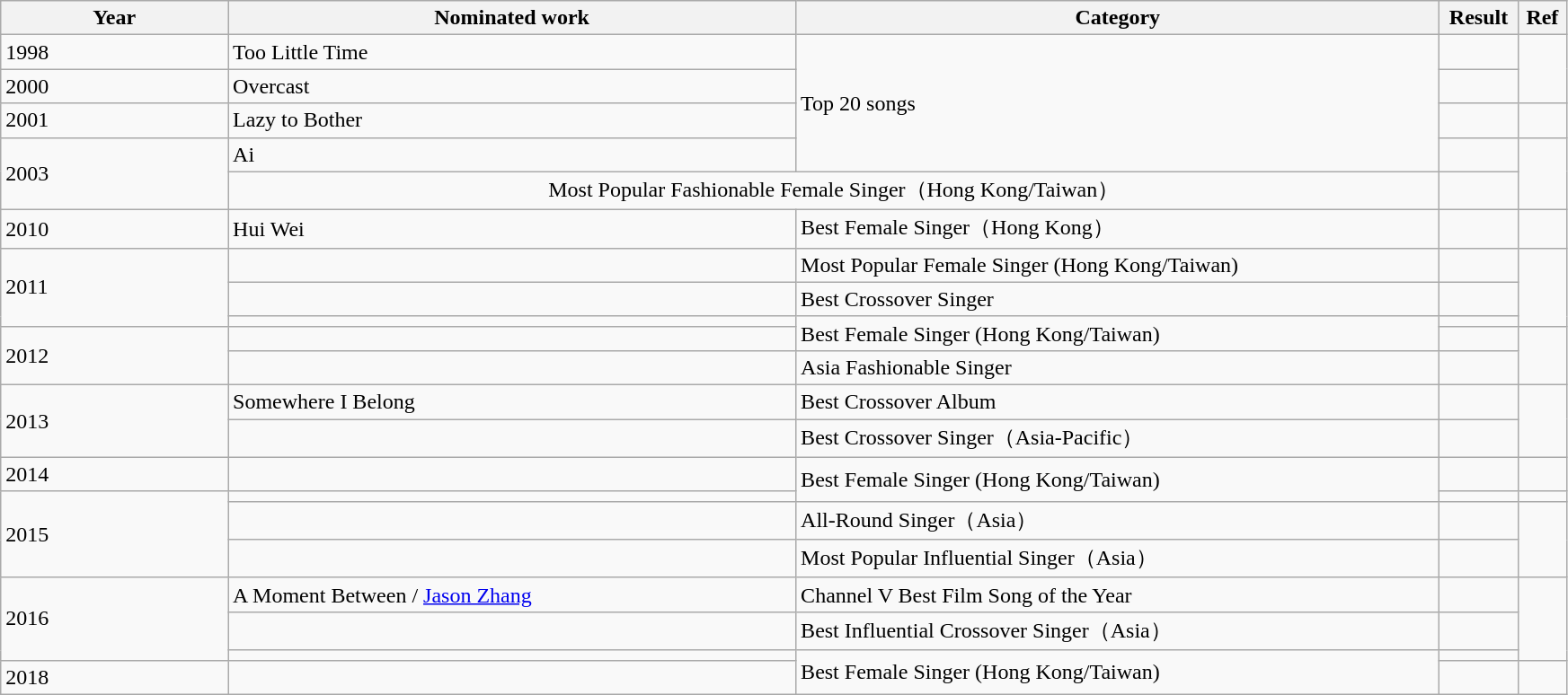<table class="wikitable"  width="92%">
<tr>
<th width="12%">Year</th>
<th width="30%">Nominated work</th>
<th width="34%">Category</th>
<th width="3%">Result</th>
<th width="2%">Ref</th>
</tr>
<tr>
<td>1998</td>
<td>Too Little Time</td>
<td rowspan=4>Top 20 songs</td>
<td></td>
</tr>
<tr>
<td>2000</td>
<td>Overcast</td>
<td></td>
</tr>
<tr>
<td>2001</td>
<td>Lazy to Bother</td>
<td></td>
<td></td>
</tr>
<tr>
<td rowspan=2>2003</td>
<td>Ai</td>
<td></td>
<td rowspan=2></td>
</tr>
<tr>
<td colspan="2" align="center">Most Popular Fashionable Female Singer（Hong Kong/Taiwan）</td>
<td></td>
</tr>
<tr>
<td>2010</td>
<td>Hui Wei</td>
<td>Best Female Singer（Hong Kong）</td>
<td></td>
<td></td>
</tr>
<tr>
<td rowspan=3>2011</td>
<td></td>
<td>Most Popular Female Singer (Hong Kong/Taiwan)</td>
<td></td>
<td rowspan=3></td>
</tr>
<tr>
<td></td>
<td>Best Crossover Singer</td>
<td></td>
</tr>
<tr>
<td></td>
<td rowspan=2>Best Female Singer (Hong Kong/Taiwan)</td>
<td></td>
</tr>
<tr>
<td rowspan=2>2012</td>
<td></td>
<td></td>
<td rowspan=2></td>
</tr>
<tr>
<td></td>
<td>Asia Fashionable Singer</td>
<td></td>
</tr>
<tr>
<td rowspan=2>2013</td>
<td>Somewhere I Belong</td>
<td>Best Crossover Album</td>
<td></td>
<td rowspan=2></td>
</tr>
<tr>
<td></td>
<td>Best Crossover Singer（Asia-Pacific）</td>
<td></td>
</tr>
<tr>
<td>2014</td>
<td></td>
<td rowspan=2>Best Female Singer (Hong Kong/Taiwan)</td>
<td></td>
<td></td>
</tr>
<tr>
<td rowspan=3>2015</td>
<td></td>
<td></td>
</tr>
<tr>
<td></td>
<td>All-Round Singer（Asia）</td>
<td></td>
<td rowspan=2></td>
</tr>
<tr>
<td></td>
<td>Most Popular Influential Singer（Asia）</td>
<td></td>
</tr>
<tr>
<td rowspan=3>2016</td>
<td>A Moment Between / <a href='#'>Jason Zhang</a></td>
<td>Channel V Best Film Song of the Year</td>
<td></td>
<td rowspan=3></td>
</tr>
<tr>
<td></td>
<td>Best Influential Crossover Singer（Asia）</td>
<td></td>
</tr>
<tr>
<td></td>
<td rowspan=2>Best Female Singer (Hong Kong/Taiwan)</td>
<td></td>
</tr>
<tr>
<td>2018</td>
<td></td>
<td></td>
</tr>
</table>
